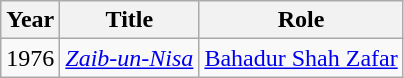<table class="wikitable">
<tr>
<th>Year</th>
<th>Title</th>
<th>Role</th>
</tr>
<tr>
<td>1976</td>
<td><a href='#'><em>Zaib-un-Nisa</em></a></td>
<td><a href='#'>Bahadur Shah Zafar</a></td>
</tr>
</table>
